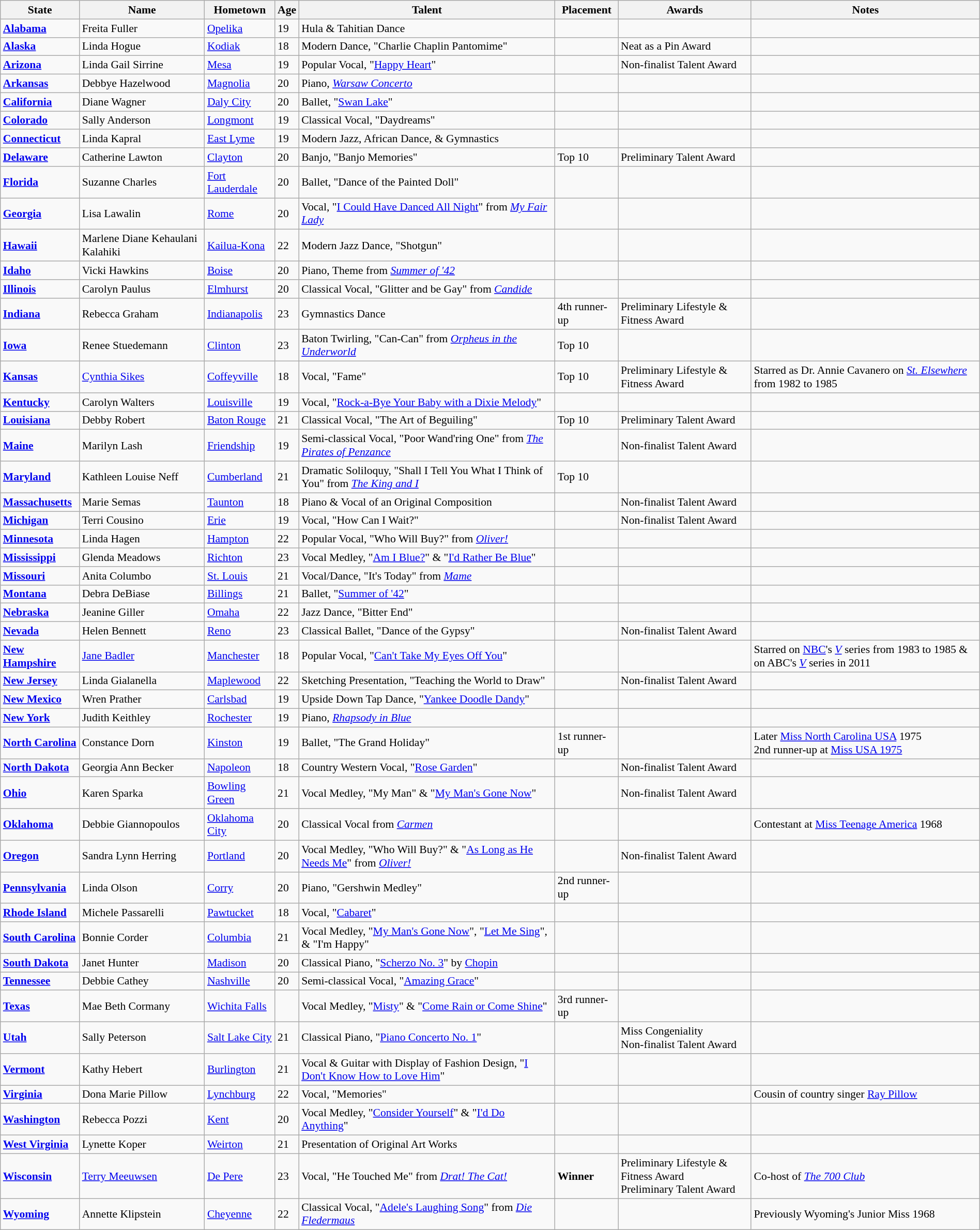<table class="wikitable" style="width:100%; font-size:90%;">
<tr>
<th>State</th>
<th>Name</th>
<th>Hometown</th>
<th>Age</th>
<th>Talent</th>
<th>Placement</th>
<th>Awards</th>
<th>Notes</th>
</tr>
<tr>
<td> <strong><a href='#'>Alabama</a></strong></td>
<td>Freita Fuller</td>
<td><a href='#'>Opelika</a></td>
<td>19</td>
<td>Hula & Tahitian Dance</td>
<td></td>
<td></td>
<td></td>
</tr>
<tr>
<td> <strong><a href='#'>Alaska</a></strong></td>
<td>Linda Hogue</td>
<td><a href='#'>Kodiak</a></td>
<td>18</td>
<td>Modern Dance, "Charlie Chaplin Pantomime"</td>
<td></td>
<td>Neat as a Pin Award</td>
<td></td>
</tr>
<tr>
<td> <strong><a href='#'>Arizona</a></strong></td>
<td>Linda Gail Sirrine</td>
<td><a href='#'>Mesa</a></td>
<td>19</td>
<td>Popular Vocal, "<a href='#'>Happy Heart</a>"</td>
<td></td>
<td>Non-finalist Talent Award</td>
<td></td>
</tr>
<tr>
<td> <strong><a href='#'>Arkansas</a></strong></td>
<td>Debbye Hazelwood</td>
<td><a href='#'>Magnolia</a></td>
<td>20</td>
<td>Piano, <em><a href='#'>Warsaw Concerto</a></em></td>
<td></td>
<td></td>
<td></td>
</tr>
<tr>
<td> <strong><a href='#'>California</a></strong></td>
<td>Diane Wagner</td>
<td><a href='#'>Daly City</a></td>
<td>20</td>
<td>Ballet, "<a href='#'>Swan Lake</a>"</td>
<td></td>
<td></td>
<td></td>
</tr>
<tr>
<td> <strong><a href='#'>Colorado</a></strong></td>
<td>Sally Anderson</td>
<td><a href='#'>Longmont</a></td>
<td>19</td>
<td>Classical Vocal, "Daydreams"</td>
<td></td>
<td></td>
<td></td>
</tr>
<tr>
<td> <strong><a href='#'>Connecticut</a></strong></td>
<td>Linda Kapral</td>
<td><a href='#'>East Lyme</a></td>
<td>19</td>
<td>Modern Jazz, African Dance, & Gymnastics</td>
<td></td>
<td></td>
<td></td>
</tr>
<tr>
<td> <strong><a href='#'>Delaware</a></strong></td>
<td>Catherine Lawton</td>
<td><a href='#'>Clayton</a></td>
<td>20</td>
<td>Banjo, "Banjo Memories"</td>
<td>Top 10</td>
<td>Preliminary Talent Award</td>
<td></td>
</tr>
<tr>
<td> <strong><a href='#'>Florida</a></strong></td>
<td>Suzanne Charles</td>
<td><a href='#'>Fort Lauderdale</a></td>
<td>20</td>
<td>Ballet, "Dance of the Painted Doll"</td>
<td></td>
<td></td>
<td></td>
</tr>
<tr>
<td> <strong><a href='#'>Georgia</a></strong></td>
<td>Lisa Lawalin</td>
<td><a href='#'>Rome</a></td>
<td>20</td>
<td>Vocal, "<a href='#'>I Could Have Danced All Night</a>" from <em><a href='#'>My Fair Lady</a></em></td>
<td></td>
<td></td>
<td></td>
</tr>
<tr>
<td> <strong><a href='#'>Hawaii</a></strong></td>
<td>Marlene Diane Kehaulani Kalahiki</td>
<td><a href='#'>Kailua-Kona</a></td>
<td>22</td>
<td>Modern Jazz Dance, "Shotgun"</td>
<td></td>
<td></td>
<td></td>
</tr>
<tr>
<td> <strong><a href='#'>Idaho</a></strong></td>
<td>Vicki Hawkins</td>
<td><a href='#'>Boise</a></td>
<td>20</td>
<td>Piano, Theme from <em><a href='#'>Summer of '42</a></em></td>
<td></td>
<td></td>
<td></td>
</tr>
<tr>
<td> <strong><a href='#'>Illinois</a></strong></td>
<td>Carolyn Paulus</td>
<td><a href='#'>Elmhurst</a></td>
<td>20</td>
<td>Classical Vocal, "Glitter and be Gay" from <em><a href='#'>Candide</a></em></td>
<td></td>
<td></td>
<td></td>
</tr>
<tr>
<td> <strong><a href='#'>Indiana</a></strong></td>
<td>Rebecca Graham</td>
<td><a href='#'>Indianapolis</a></td>
<td>23</td>
<td>Gymnastics Dance</td>
<td>4th runner-up</td>
<td>Preliminary Lifestyle & Fitness Award</td>
<td></td>
</tr>
<tr>
<td> <strong><a href='#'>Iowa</a></strong></td>
<td>Renee Stuedemann</td>
<td><a href='#'>Clinton</a></td>
<td>23</td>
<td>Baton Twirling, "Can-Can" from <em><a href='#'>Orpheus in the Underworld</a></em></td>
<td>Top 10</td>
<td></td>
<td></td>
</tr>
<tr>
<td> <strong><a href='#'>Kansas</a></strong></td>
<td><a href='#'>Cynthia Sikes</a></td>
<td><a href='#'>Coffeyville</a></td>
<td>18</td>
<td>Vocal, "Fame"</td>
<td>Top 10</td>
<td>Preliminary Lifestyle & Fitness Award</td>
<td>Starred as Dr. Annie Cavanero on <em><a href='#'>St. Elsewhere</a></em> from 1982 to 1985</td>
</tr>
<tr>
<td> <strong><a href='#'>Kentucky</a></strong></td>
<td>Carolyn Walters</td>
<td><a href='#'>Louisville</a></td>
<td>19</td>
<td>Vocal, "<a href='#'>Rock-a-Bye Your Baby with a Dixie Melody</a>"</td>
<td></td>
<td></td>
<td></td>
</tr>
<tr>
<td> <strong><a href='#'>Louisiana</a></strong></td>
<td>Debby Robert</td>
<td><a href='#'>Baton Rouge</a></td>
<td>21</td>
<td>Classical Vocal, "The Art of Beguiling"</td>
<td>Top 10</td>
<td>Preliminary Talent Award</td>
<td></td>
</tr>
<tr>
<td> <strong><a href='#'>Maine</a></strong></td>
<td>Marilyn Lash</td>
<td><a href='#'>Friendship</a></td>
<td>19</td>
<td>Semi-classical Vocal, "Poor Wand'ring One" from <em><a href='#'>The Pirates of Penzance</a></em></td>
<td></td>
<td>Non-finalist Talent Award</td>
<td></td>
</tr>
<tr>
<td> <strong><a href='#'>Maryland</a></strong></td>
<td>Kathleen Louise Neff</td>
<td><a href='#'>Cumberland</a></td>
<td>21</td>
<td>Dramatic Soliloquy, "Shall I Tell You What I Think of You" from <em><a href='#'>The King and I</a></em></td>
<td>Top 10</td>
<td></td>
<td></td>
</tr>
<tr>
<td> <strong><a href='#'>Massachusetts</a></strong></td>
<td>Marie Semas</td>
<td><a href='#'>Taunton</a></td>
<td>18</td>
<td>Piano & Vocal of an Original Composition</td>
<td></td>
<td>Non-finalist Talent Award</td>
<td></td>
</tr>
<tr>
<td> <strong><a href='#'>Michigan</a></strong></td>
<td>Terri Cousino</td>
<td><a href='#'>Erie</a></td>
<td>19</td>
<td>Vocal, "How Can I Wait?"</td>
<td></td>
<td>Non-finalist Talent Award</td>
<td></td>
</tr>
<tr>
<td> <strong><a href='#'>Minnesota</a></strong></td>
<td>Linda Hagen</td>
<td><a href='#'>Hampton</a></td>
<td>22</td>
<td>Popular Vocal, "Who Will Buy?" from <em><a href='#'>Oliver!</a></em></td>
<td></td>
<td></td>
<td></td>
</tr>
<tr>
<td> <strong><a href='#'>Mississippi</a></strong></td>
<td>Glenda Meadows</td>
<td><a href='#'>Richton</a></td>
<td>23</td>
<td>Vocal Medley, "<a href='#'>Am I Blue?</a>" & "<a href='#'>I'd Rather Be Blue</a>"</td>
<td></td>
<td></td>
<td></td>
</tr>
<tr>
<td> <strong><a href='#'>Missouri</a></strong></td>
<td>Anita Columbo</td>
<td><a href='#'>St. Louis</a></td>
<td>21</td>
<td>Vocal/Dance, "It's Today" from <em><a href='#'>Mame</a></em></td>
<td></td>
<td></td>
<td></td>
</tr>
<tr>
<td> <strong><a href='#'>Montana</a></strong></td>
<td>Debra DeBiase</td>
<td><a href='#'>Billings</a></td>
<td>21</td>
<td>Ballet, "<a href='#'>Summer of '42</a>"</td>
<td></td>
<td></td>
<td></td>
</tr>
<tr>
<td> <strong><a href='#'>Nebraska</a></strong></td>
<td>Jeanine Giller</td>
<td><a href='#'>Omaha</a></td>
<td>22</td>
<td>Jazz Dance, "Bitter End"</td>
<td></td>
<td></td>
<td></td>
</tr>
<tr>
<td> <strong><a href='#'>Nevada</a></strong></td>
<td>Helen Bennett</td>
<td><a href='#'>Reno</a></td>
<td>23</td>
<td>Classical Ballet, "Dance of the Gypsy"</td>
<td></td>
<td>Non-finalist Talent Award</td>
<td></td>
</tr>
<tr>
<td> <strong><a href='#'>New Hampshire</a></strong></td>
<td><a href='#'>Jane Badler</a></td>
<td><a href='#'>Manchester</a></td>
<td>18</td>
<td>Popular Vocal, "<a href='#'>Can't Take My Eyes Off You</a>"</td>
<td></td>
<td></td>
<td>Starred on <a href='#'>NBC</a>'s <em><a href='#'>V</a></em> series from 1983 to 1985 & on ABC's <em><a href='#'>V</a></em> series in 2011</td>
</tr>
<tr>
<td> <strong><a href='#'>New Jersey</a></strong></td>
<td>Linda Gialanella</td>
<td><a href='#'>Maplewood</a></td>
<td>22</td>
<td>Sketching Presentation, "Teaching the World to Draw"</td>
<td></td>
<td>Non-finalist Talent Award</td>
<td></td>
</tr>
<tr>
<td> <strong><a href='#'>New Mexico</a></strong></td>
<td>Wren Prather</td>
<td><a href='#'>Carlsbad</a></td>
<td>19</td>
<td>Upside Down Tap Dance, "<a href='#'>Yankee Doodle Dandy</a>"</td>
<td></td>
<td></td>
<td></td>
</tr>
<tr>
<td> <strong><a href='#'>New York</a></strong></td>
<td>Judith Keithley</td>
<td><a href='#'>Rochester</a></td>
<td>19</td>
<td>Piano, <em><a href='#'>Rhapsody in Blue</a></em></td>
<td></td>
<td></td>
<td></td>
</tr>
<tr>
<td> <strong><a href='#'>North Carolina</a></strong></td>
<td>Constance Dorn</td>
<td><a href='#'>Kinston</a></td>
<td>19</td>
<td>Ballet, "The Grand Holiday"</td>
<td>1st runner-up</td>
<td></td>
<td>Later <a href='#'>Miss North Carolina USA</a> 1975<br>2nd runner-up at <a href='#'>Miss USA 1975</a></td>
</tr>
<tr>
<td> <strong><a href='#'>North Dakota</a></strong></td>
<td>Georgia Ann Becker</td>
<td><a href='#'>Napoleon</a></td>
<td>18</td>
<td>Country Western Vocal, "<a href='#'>Rose Garden</a>"</td>
<td></td>
<td>Non-finalist Talent Award</td>
<td></td>
</tr>
<tr>
<td> <strong><a href='#'>Ohio</a></strong></td>
<td>Karen Sparka</td>
<td><a href='#'>Bowling Green</a></td>
<td>21</td>
<td>Vocal Medley, "My Man" & "<a href='#'>My Man's Gone Now</a>"</td>
<td></td>
<td>Non-finalist Talent Award</td>
<td></td>
</tr>
<tr>
<td> <strong><a href='#'>Oklahoma</a></strong></td>
<td>Debbie Giannopoulos</td>
<td><a href='#'>Oklahoma City</a></td>
<td>20</td>
<td>Classical Vocal from <em><a href='#'>Carmen</a></em></td>
<td></td>
<td></td>
<td>Contestant at <a href='#'>Miss Teenage America</a> 1968</td>
</tr>
<tr>
<td> <strong><a href='#'>Oregon</a></strong></td>
<td>Sandra Lynn Herring</td>
<td><a href='#'>Portland</a></td>
<td>20</td>
<td>Vocal Medley, "Who Will Buy?" & "<a href='#'>As Long as He Needs Me</a>" from <em><a href='#'>Oliver!</a></em></td>
<td></td>
<td>Non-finalist Talent Award</td>
<td></td>
</tr>
<tr>
<td> <strong><a href='#'>Pennsylvania</a></strong></td>
<td>Linda Olson</td>
<td><a href='#'>Corry</a></td>
<td>20</td>
<td>Piano, "Gershwin Medley"</td>
<td>2nd runner-up</td>
<td></td>
<td></td>
</tr>
<tr>
<td> <strong><a href='#'>Rhode Island</a></strong></td>
<td>Michele Passarelli</td>
<td><a href='#'>Pawtucket</a></td>
<td>18</td>
<td>Vocal, "<a href='#'>Cabaret</a>"</td>
<td></td>
<td></td>
<td></td>
</tr>
<tr>
<td> <strong><a href='#'>South Carolina</a></strong></td>
<td>Bonnie Corder</td>
<td><a href='#'>Columbia</a></td>
<td>21</td>
<td>Vocal Medley, "<a href='#'>My Man's Gone Now</a>", "<a href='#'>Let Me Sing</a>", & "I'm Happy"</td>
<td></td>
<td></td>
<td></td>
</tr>
<tr>
<td> <strong><a href='#'>South Dakota</a></strong></td>
<td>Janet Hunter</td>
<td><a href='#'>Madison</a></td>
<td>20</td>
<td>Classical Piano, "<a href='#'>Scherzo No. 3</a>" by <a href='#'>Chopin</a></td>
<td></td>
<td></td>
<td></td>
</tr>
<tr>
<td> <strong><a href='#'>Tennessee</a></strong></td>
<td>Debbie Cathey</td>
<td><a href='#'>Nashville</a></td>
<td>20</td>
<td>Semi-classical Vocal, "<a href='#'>Amazing Grace</a>"</td>
<td></td>
<td></td>
<td></td>
</tr>
<tr>
<td> <strong><a href='#'>Texas</a></strong></td>
<td>Mae Beth Cormany</td>
<td><a href='#'>Wichita Falls</a></td>
<td></td>
<td>Vocal Medley, "<a href='#'>Misty</a>" & "<a href='#'>Come Rain or Come Shine</a>"</td>
<td>3rd runner-up</td>
<td></td>
<td></td>
</tr>
<tr>
<td> <strong><a href='#'>Utah</a></strong></td>
<td>Sally Peterson</td>
<td><a href='#'>Salt Lake City</a></td>
<td>21</td>
<td>Classical Piano, "<a href='#'>Piano Concerto No. 1</a>"</td>
<td></td>
<td>Miss Congeniality<br>Non-finalist Talent Award</td>
<td></td>
</tr>
<tr>
<td> <strong><a href='#'>Vermont</a></strong></td>
<td>Kathy Hebert</td>
<td><a href='#'>Burlington</a></td>
<td>21</td>
<td>Vocal & Guitar with Display of Fashion Design, "<a href='#'>I Don't Know How to Love Him</a>"</td>
<td></td>
<td></td>
<td></td>
</tr>
<tr>
<td> <strong><a href='#'>Virginia</a></strong></td>
<td>Dona Marie Pillow</td>
<td><a href='#'>Lynchburg</a></td>
<td>22</td>
<td>Vocal, "Memories"</td>
<td></td>
<td></td>
<td>Cousin of country singer <a href='#'>Ray Pillow</a></td>
</tr>
<tr>
<td> <strong><a href='#'>Washington</a></strong></td>
<td>Rebecca Pozzi</td>
<td><a href='#'>Kent</a></td>
<td>20</td>
<td>Vocal Medley, "<a href='#'>Consider Yourself</a>" & "<a href='#'>I'd Do Anything</a>"</td>
<td></td>
<td></td>
<td></td>
</tr>
<tr>
<td> <strong><a href='#'>West Virginia</a></strong></td>
<td>Lynette Koper</td>
<td><a href='#'>Weirton</a></td>
<td>21</td>
<td>Presentation of Original Art Works</td>
<td></td>
<td></td>
<td></td>
</tr>
<tr>
<td> <strong><a href='#'>Wisconsin</a></strong></td>
<td><a href='#'>Terry Meeuwsen</a></td>
<td><a href='#'>De Pere</a></td>
<td>23</td>
<td>Vocal, "He Touched Me" from <em><a href='#'>Drat! The Cat!</a></em></td>
<td><strong>Winner</strong></td>
<td>Preliminary Lifestyle & Fitness Award<br>Preliminary Talent Award</td>
<td>Co-host of <em><a href='#'>The 700 Club</a></em></td>
</tr>
<tr>
<td> <strong><a href='#'>Wyoming</a></strong></td>
<td>Annette Klipstein</td>
<td><a href='#'>Cheyenne</a></td>
<td>22</td>
<td>Classical Vocal, "<a href='#'>Adele's Laughing Song</a>" from <em><a href='#'>Die Fledermaus</a></em></td>
<td></td>
<td></td>
<td>Previously Wyoming's Junior Miss 1968</td>
</tr>
</table>
